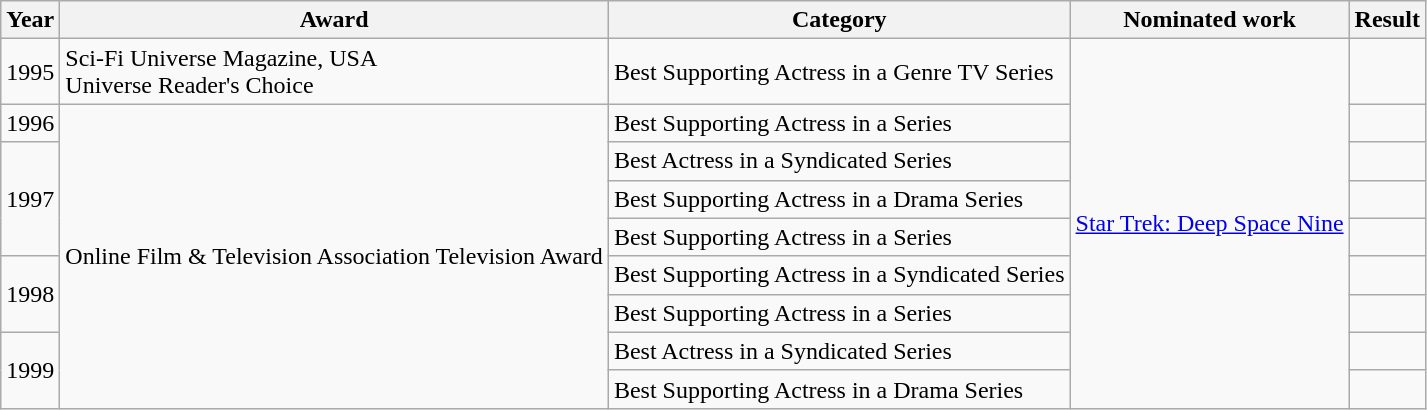<table class="wikitable sortable">
<tr>
<th>Year</th>
<th>Award</th>
<th>Category</th>
<th>Nominated work</th>
<th class="wikitable unsortable">Result</th>
</tr>
<tr>
<td>1995</td>
<td>Sci-Fi Universe Magazine, USA<br>Universe Reader's Choice</td>
<td>Best Supporting Actress in a Genre TV Series</td>
<td rowspan="9"><a href='#'>Star Trek: Deep Space Nine</a></td>
<td></td>
</tr>
<tr>
<td>1996</td>
<td rowspan="8">Online Film & Television Association Television Award</td>
<td>Best Supporting Actress in a Series</td>
<td></td>
</tr>
<tr>
<td rowspan="3">1997</td>
<td>Best Actress in a Syndicated Series</td>
<td></td>
</tr>
<tr>
<td>Best Supporting Actress in a Drama Series</td>
<td></td>
</tr>
<tr>
<td>Best Supporting Actress in a Series</td>
<td></td>
</tr>
<tr>
<td rowspan="2">1998</td>
<td>Best Supporting Actress in a  Syndicated Series</td>
<td></td>
</tr>
<tr>
<td>Best Supporting Actress in a Series</td>
<td></td>
</tr>
<tr>
<td rowspan="2">1999</td>
<td>Best Actress in a Syndicated Series</td>
<td></td>
</tr>
<tr>
<td>Best Supporting Actress in a Drama Series</td>
<td></td>
</tr>
</table>
